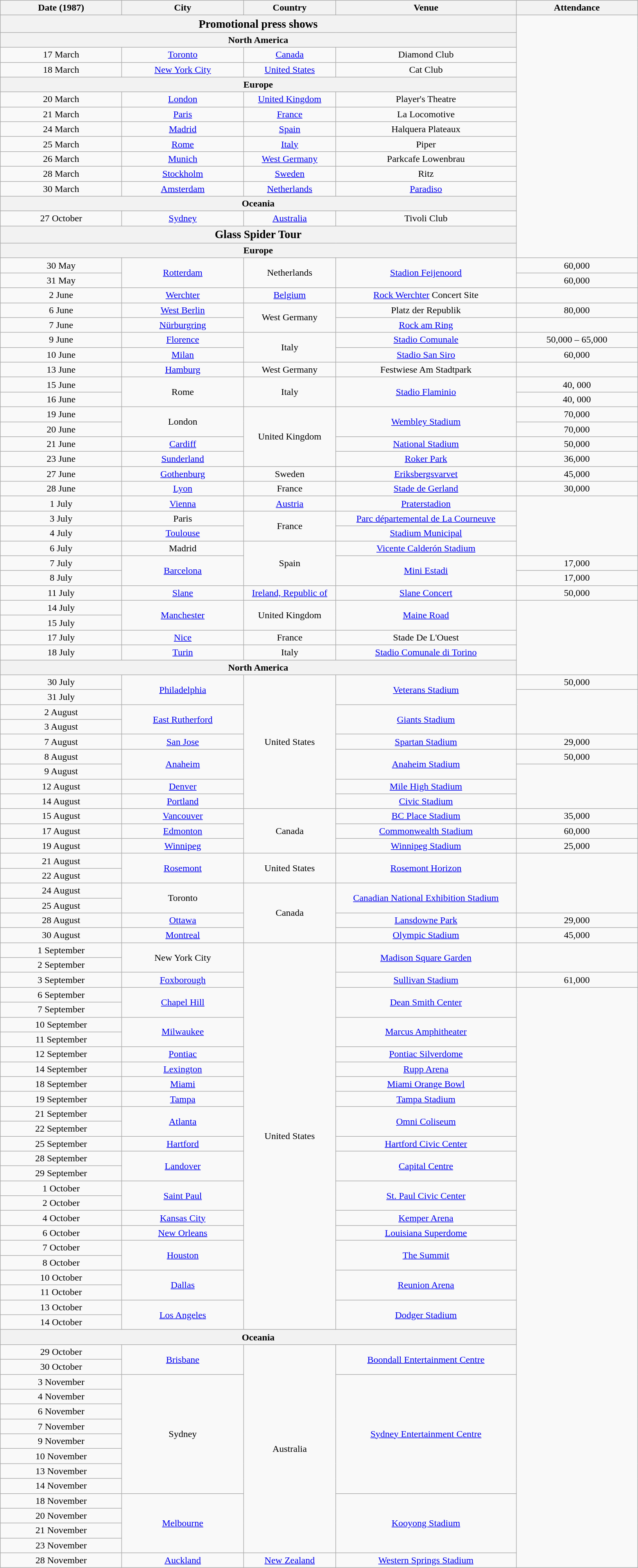<table class="wikitable" style="text-align:center;">
<tr>
<th width="200">Date (1987)</th>
<th width="200">City</th>
<th width="150">Country</th>
<th width="300">Venue</th>
<th width="200">Attendance</th>
</tr>
<tr>
<th colspan="4"><big>Promotional press shows</big></th>
</tr>
<tr>
<th colspan="4"><strong>North America</strong></th>
</tr>
<tr>
<td>17 March</td>
<td><a href='#'>Toronto</a></td>
<td><a href='#'>Canada</a></td>
<td>Diamond Club</td>
</tr>
<tr>
<td>18 March</td>
<td><a href='#'>New York City</a></td>
<td><a href='#'>United States</a></td>
<td>Cat Club</td>
</tr>
<tr>
<th colspan="4"><strong>Europe</strong></th>
</tr>
<tr>
<td>20 March</td>
<td><a href='#'>London</a></td>
<td><a href='#'>United Kingdom</a></td>
<td>Player's Theatre</td>
</tr>
<tr>
<td>21 March</td>
<td><a href='#'>Paris</a></td>
<td><a href='#'>France</a></td>
<td>La Locomotive</td>
</tr>
<tr>
<td>24 March</td>
<td><a href='#'>Madrid</a></td>
<td><a href='#'>Spain</a></td>
<td>Halquera Plateaux</td>
</tr>
<tr>
<td>25 March</td>
<td><a href='#'>Rome</a></td>
<td><a href='#'>Italy</a></td>
<td>Piper</td>
</tr>
<tr>
<td>26 March</td>
<td><a href='#'>Munich</a></td>
<td><a href='#'>West Germany</a></td>
<td>Parkcafe Lowenbrau</td>
</tr>
<tr>
<td>28 March</td>
<td><a href='#'>Stockholm</a></td>
<td><a href='#'>Sweden</a></td>
<td>Ritz</td>
</tr>
<tr>
<td>30 March</td>
<td><a href='#'>Amsterdam</a></td>
<td><a href='#'>Netherlands</a></td>
<td><a href='#'>Paradiso</a></td>
</tr>
<tr>
<th colspan="4"><strong>Oceania</strong></th>
</tr>
<tr>
<td>27 October</td>
<td><a href='#'>Sydney</a></td>
<td><a href='#'>Australia</a></td>
<td>Tivoli Club</td>
</tr>
<tr>
<th colspan="4"><big><strong>Glass Spider Tour</strong></big></th>
</tr>
<tr>
<th colspan="4">Europe</th>
</tr>
<tr>
<td>30 May</td>
<td rowspan="2"><a href='#'>Rotterdam</a></td>
<td rowspan="2">Netherlands</td>
<td rowspan="2"><a href='#'>Stadion Feijenoord</a></td>
<td>60,000</td>
</tr>
<tr>
<td>31 May</td>
<td>60,000</td>
</tr>
<tr>
<td>2 June</td>
<td><a href='#'>Werchter</a></td>
<td><a href='#'>Belgium</a></td>
<td><a href='#'>Rock Werchter</a> Concert Site</td>
</tr>
<tr>
<td>6 June</td>
<td><a href='#'>West Berlin</a></td>
<td rowspan="2">West Germany</td>
<td>Platz der Republik</td>
<td>80,000</td>
</tr>
<tr>
<td>7 June</td>
<td><a href='#'>Nürburgring</a></td>
<td><a href='#'>Rock am Ring</a></td>
</tr>
<tr>
<td>9 June</td>
<td><a href='#'>Florence</a></td>
<td rowspan="2">Italy</td>
<td><a href='#'>Stadio Comunale</a></td>
<td>50,000 – 65,000</td>
</tr>
<tr>
<td>10 June</td>
<td><a href='#'>Milan</a></td>
<td><a href='#'>Stadio San Siro</a></td>
<td>60,000</td>
</tr>
<tr>
<td>13 June</td>
<td><a href='#'>Hamburg</a></td>
<td>West Germany</td>
<td>Festwiese Am Stadtpark</td>
</tr>
<tr>
<td>15 June</td>
<td rowspan="2">Rome</td>
<td rowspan="2">Italy</td>
<td rowspan="2"><a href='#'>Stadio Flaminio</a></td>
<td>40, 000</td>
</tr>
<tr>
<td>16 June</td>
<td>40, 000</td>
</tr>
<tr>
<td>19 June</td>
<td rowspan="2">London</td>
<td rowspan="4">United Kingdom</td>
<td rowspan="2"><a href='#'>Wembley Stadium</a></td>
<td>70,000</td>
</tr>
<tr>
<td>20 June</td>
<td>70,000</td>
</tr>
<tr>
<td>21 June</td>
<td><a href='#'>Cardiff</a></td>
<td><a href='#'>National Stadium</a></td>
<td>50,000</td>
</tr>
<tr>
<td>23 June</td>
<td><a href='#'>Sunderland</a></td>
<td><a href='#'>Roker Park</a></td>
<td>36,000</td>
</tr>
<tr>
<td>27 June</td>
<td><a href='#'>Gothenburg</a></td>
<td>Sweden</td>
<td><a href='#'>Eriksbergsvarvet</a></td>
<td>45,000</td>
</tr>
<tr>
<td>28 June</td>
<td><a href='#'>Lyon</a></td>
<td>France</td>
<td><a href='#'>Stade de Gerland</a></td>
<td>30,000</td>
</tr>
<tr>
<td>1 July</td>
<td><a href='#'>Vienna</a></td>
<td><a href='#'>Austria</a></td>
<td><a href='#'>Praterstadion</a></td>
</tr>
<tr>
<td>3 July</td>
<td>Paris</td>
<td rowspan="2">France</td>
<td><a href='#'>Parc départemental de La Courneuve</a></td>
</tr>
<tr>
<td>4 July</td>
<td><a href='#'>Toulouse</a></td>
<td><a href='#'>Stadium Municipal</a></td>
</tr>
<tr>
<td>6 July</td>
<td>Madrid</td>
<td rowspan="3">Spain</td>
<td><a href='#'>Vicente Calderón Stadium</a></td>
</tr>
<tr>
<td>7 July</td>
<td rowspan="2"><a href='#'>Barcelona</a></td>
<td rowspan="2"><a href='#'>Mini Estadi</a></td>
<td>17,000</td>
</tr>
<tr>
<td>8 July</td>
<td>17,000</td>
</tr>
<tr>
<td>11 July</td>
<td><a href='#'>Slane</a></td>
<td><a href='#'>Ireland, Republic of</a></td>
<td><a href='#'>Slane Concert</a></td>
<td>50,000</td>
</tr>
<tr>
<td>14 July</td>
<td rowspan="2"><a href='#'>Manchester</a></td>
<td rowspan="2">United Kingdom</td>
<td rowspan="2"><a href='#'>Maine Road</a></td>
</tr>
<tr>
<td>15 July</td>
</tr>
<tr>
<td>17 July</td>
<td><a href='#'>Nice</a></td>
<td>France</td>
<td>Stade De L'Ouest</td>
</tr>
<tr>
<td>18 July</td>
<td><a href='#'>Turin</a></td>
<td>Italy</td>
<td><a href='#'>Stadio Comunale di Torino</a></td>
</tr>
<tr>
<th colspan="4"><strong>North America</strong></th>
</tr>
<tr>
<td>30 July</td>
<td rowspan="2"><a href='#'>Philadelphia</a></td>
<td rowspan="9">United States</td>
<td rowspan="2"><a href='#'>Veterans Stadium</a></td>
<td>50,000</td>
</tr>
<tr>
<td>31 July</td>
</tr>
<tr>
<td>2 August</td>
<td rowspan="2"><a href='#'>East Rutherford</a></td>
<td rowspan="2"><a href='#'>Giants Stadium</a></td>
</tr>
<tr>
<td>3 August</td>
</tr>
<tr>
<td>7 August</td>
<td><a href='#'>San Jose</a></td>
<td><a href='#'>Spartan Stadium</a></td>
<td>29,000</td>
</tr>
<tr>
<td>8 August</td>
<td rowspan="2"><a href='#'>Anaheim</a></td>
<td rowspan="2"><a href='#'>Anaheim Stadium</a></td>
<td>50,000</td>
</tr>
<tr>
<td>9 August</td>
</tr>
<tr>
<td>12 August</td>
<td><a href='#'>Denver</a></td>
<td><a href='#'>Mile High Stadium</a></td>
</tr>
<tr>
<td>14 August</td>
<td><a href='#'>Portland</a></td>
<td><a href='#'>Civic Stadium</a></td>
</tr>
<tr>
<td>15 August</td>
<td><a href='#'>Vancouver</a></td>
<td rowspan="3">Canada</td>
<td><a href='#'>BC Place Stadium</a></td>
<td>35,000</td>
</tr>
<tr>
<td>17 August</td>
<td><a href='#'>Edmonton</a></td>
<td><a href='#'>Commonwealth Stadium</a></td>
<td>60,000</td>
</tr>
<tr>
<td>19 August</td>
<td><a href='#'>Winnipeg</a></td>
<td><a href='#'>Winnipeg Stadium</a></td>
<td>25,000</td>
</tr>
<tr>
<td>21 August</td>
<td rowspan="2"><a href='#'>Rosemont</a></td>
<td rowspan="2">United States</td>
<td rowspan="2"><a href='#'>Rosemont Horizon</a></td>
</tr>
<tr>
<td>22 August</td>
</tr>
<tr>
<td>24 August</td>
<td rowspan="2">Toronto</td>
<td rowspan="4">Canada</td>
<td rowspan="2"><a href='#'>Canadian National Exhibition Stadium</a></td>
</tr>
<tr>
<td>25 August</td>
</tr>
<tr>
<td>28 August</td>
<td><a href='#'>Ottawa</a></td>
<td><a href='#'>Lansdowne Park</a></td>
<td>29,000</td>
</tr>
<tr>
<td>30 August</td>
<td><a href='#'>Montreal</a></td>
<td><a href='#'>Olympic Stadium</a></td>
<td>45,000</td>
</tr>
<tr>
<td>1 September</td>
<td rowspan="2">New York City</td>
<td rowspan="26">United States</td>
<td rowspan="2"><a href='#'>Madison Square Garden</a></td>
</tr>
<tr>
<td>2 September</td>
</tr>
<tr>
<td>3 September</td>
<td><a href='#'>Foxborough</a></td>
<td><a href='#'>Sullivan Stadium</a></td>
<td>61,000</td>
</tr>
<tr>
<td>6 September</td>
<td rowspan="2"><a href='#'>Chapel Hill</a></td>
<td rowspan="2"><a href='#'>Dean Smith Center</a></td>
</tr>
<tr>
<td>7 September</td>
</tr>
<tr>
<td>10 September</td>
<td rowspan="2"><a href='#'>Milwaukee</a></td>
<td rowspan="2"><a href='#'>Marcus Amphitheater</a></td>
</tr>
<tr>
<td>11 September</td>
</tr>
<tr>
<td>12 September</td>
<td><a href='#'>Pontiac</a></td>
<td><a href='#'>Pontiac Silverdome</a></td>
</tr>
<tr>
<td>14 September</td>
<td><a href='#'>Lexington</a></td>
<td><a href='#'>Rupp Arena</a></td>
</tr>
<tr>
<td>18 September</td>
<td><a href='#'>Miami</a></td>
<td><a href='#'>Miami Orange Bowl</a></td>
</tr>
<tr>
<td>19 September</td>
<td><a href='#'>Tampa</a></td>
<td><a href='#'>Tampa Stadium</a></td>
</tr>
<tr>
<td>21 September</td>
<td rowspan="2"><a href='#'>Atlanta</a></td>
<td rowspan="2"><a href='#'>Omni Coliseum</a></td>
</tr>
<tr>
<td>22 September</td>
</tr>
<tr>
<td>25 September</td>
<td><a href='#'>Hartford</a></td>
<td><a href='#'>Hartford Civic Center</a></td>
</tr>
<tr>
<td>28 September</td>
<td rowspan="2"><a href='#'>Landover</a></td>
<td rowspan="2"><a href='#'>Capital Centre</a></td>
</tr>
<tr>
<td>29 September</td>
</tr>
<tr>
<td>1 October</td>
<td rowspan="2"><a href='#'>Saint Paul</a></td>
<td rowspan="2"><a href='#'>St. Paul Civic Center</a></td>
</tr>
<tr>
<td>2 October</td>
</tr>
<tr>
<td>4 October</td>
<td><a href='#'>Kansas City</a></td>
<td><a href='#'>Kemper Arena</a></td>
</tr>
<tr>
<td>6 October</td>
<td><a href='#'>New Orleans</a></td>
<td><a href='#'>Louisiana Superdome</a></td>
</tr>
<tr>
<td>7 October</td>
<td rowspan="2"><a href='#'>Houston</a></td>
<td rowspan="2"><a href='#'>The Summit</a></td>
</tr>
<tr>
<td>8 October</td>
</tr>
<tr>
<td>10 October</td>
<td rowspan="2"><a href='#'>Dallas</a></td>
<td rowspan="2"><a href='#'>Reunion Arena</a></td>
</tr>
<tr>
<td>11 October</td>
</tr>
<tr>
<td>13 October</td>
<td rowspan="2"><a href='#'>Los Angeles</a></td>
<td rowspan="2"><a href='#'>Dodger Stadium</a></td>
</tr>
<tr>
<td>14 October</td>
</tr>
<tr>
<th colspan="4">Oceania</th>
</tr>
<tr>
<td>29 October</td>
<td rowspan="2"><a href='#'>Brisbane</a></td>
<td rowspan="14">Australia</td>
<td rowspan="2"><a href='#'>Boondall Entertainment Centre</a></td>
</tr>
<tr>
<td>30 October</td>
</tr>
<tr>
<td>3 November</td>
<td rowspan="8">Sydney</td>
<td rowspan="8"><a href='#'>Sydney Entertainment Centre</a></td>
</tr>
<tr>
<td>4 November</td>
</tr>
<tr>
<td>6 November</td>
</tr>
<tr>
<td>7 November</td>
</tr>
<tr>
<td>9 November</td>
</tr>
<tr>
<td>10 November</td>
</tr>
<tr>
<td>13 November</td>
</tr>
<tr>
<td>14 November</td>
</tr>
<tr>
<td>18 November</td>
<td rowspan="4"><a href='#'>Melbourne</a></td>
<td rowspan="4"><a href='#'>Kooyong Stadium</a></td>
</tr>
<tr>
<td>20 November</td>
</tr>
<tr>
<td>21 November</td>
</tr>
<tr>
<td>23 November</td>
</tr>
<tr>
<td>28 November</td>
<td><a href='#'>Auckland</a></td>
<td><a href='#'>New Zealand</a></td>
<td><a href='#'>Western Springs Stadium</a></td>
</tr>
</table>
